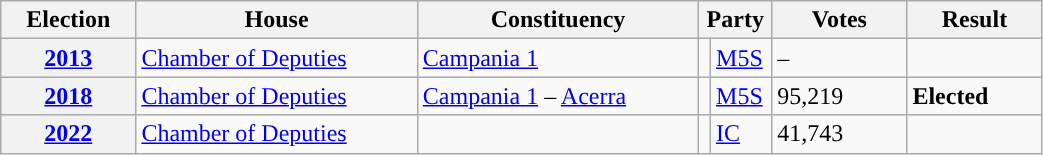<table class=wikitable style="width:55%; border:1px #AAAAFF solid">
<tr>
<th width=12%>Election</th>
<th width=25%>House</th>
<th width=25%>Constituency</th>
<th width=5% colspan="2">Party</th>
<th width=12%>Votes</th>
<th width=12%>Result</th>
</tr>
<tr>
<th><a href='#'>2013</a></th>
<td><a href='#'>Chamber of Deputies</a></td>
<td><a href='#'>Campania 1</a></td>
<td></td>
<td><a href='#'>M5S</a></td>
<td>–</td>
<td></td>
</tr>
<tr>
<th><a href='#'>2018</a></th>
<td><a href='#'>Chamber of Deputies</a></td>
<td><a href='#'>Campania 1</a> – <a href='#'>Acerra</a></td>
<td></td>
<td><a href='#'>M5S</a></td>
<td>95,219</td>
<td> <strong>Elected</strong></td>
</tr>
<tr>
<th><a href='#'>2022</a></th>
<td><a href='#'>Chamber of Deputies</a></td>
<td></td>
<td></td>
<td><a href='#'>IC</a></td>
<td>41,743</td>
<td></td>
</tr>
</table>
